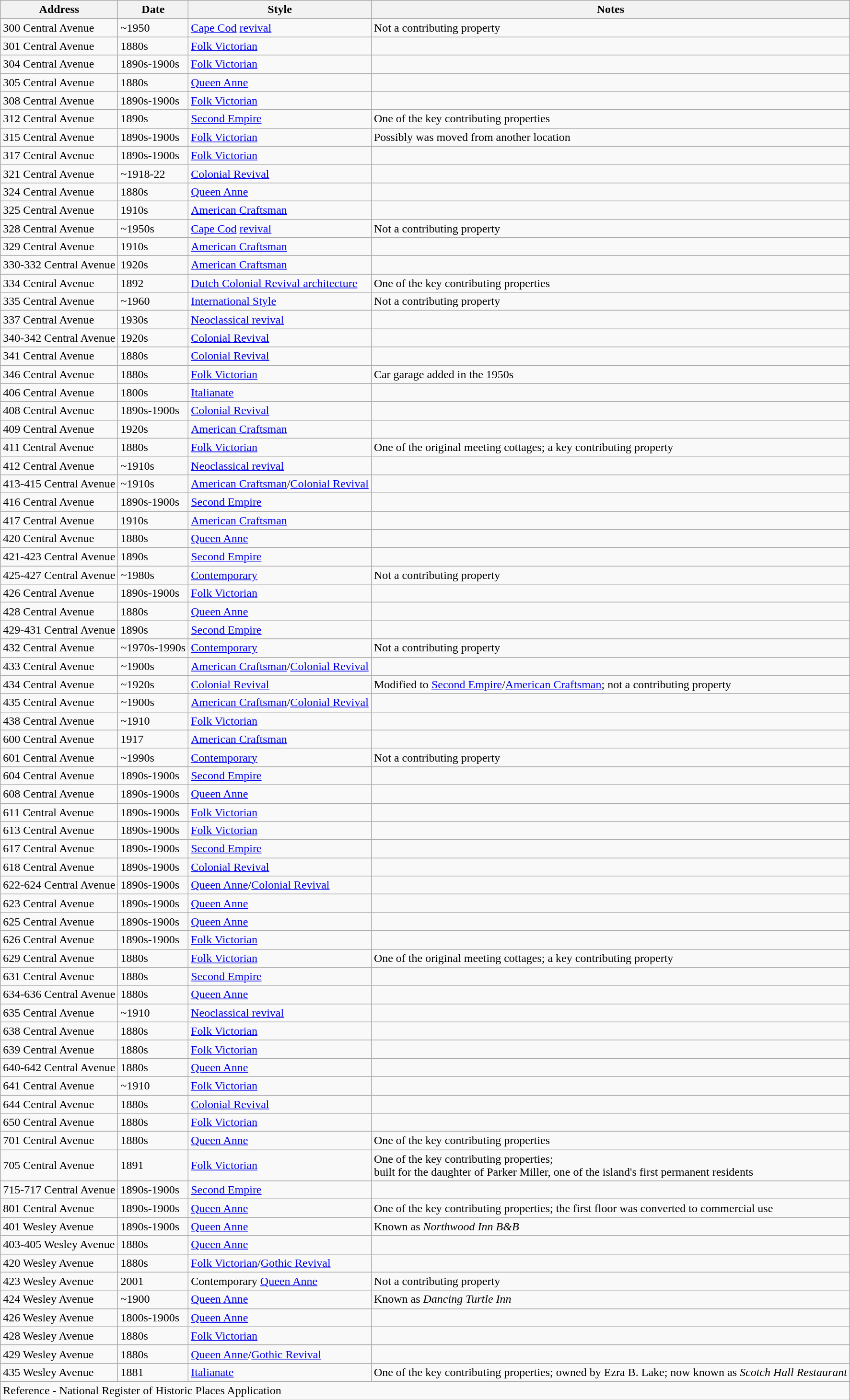<table class="wikitable sortable">
<tr>
<th>Address</th>
<th>Date</th>
<th>Style</th>
<th>Notes</th>
</tr>
<tr>
<td>300 Central Avenue</td>
<td>~1950</td>
<td><a href='#'>Cape Cod</a> <a href='#'>revival</a></td>
<td>Not a contributing property</td>
</tr>
<tr>
<td>301 Central Avenue</td>
<td>1880s</td>
<td><a href='#'>Folk Victorian</a></td>
<td></td>
</tr>
<tr>
<td>304 Central Avenue</td>
<td>1890s-1900s</td>
<td><a href='#'>Folk Victorian</a></td>
<td></td>
</tr>
<tr>
<td>305 Central Avenue</td>
<td>1880s</td>
<td><a href='#'>Queen Anne</a></td>
<td></td>
</tr>
<tr>
<td>308 Central Avenue</td>
<td>1890s-1900s</td>
<td><a href='#'>Folk Victorian</a></td>
<td></td>
</tr>
<tr>
<td>312 Central Avenue</td>
<td>1890s</td>
<td><a href='#'>Second Empire</a></td>
<td>One of the key contributing properties</td>
</tr>
<tr>
<td>315 Central Avenue</td>
<td>1890s-1900s</td>
<td><a href='#'>Folk Victorian</a></td>
<td>Possibly was moved from another location</td>
</tr>
<tr>
<td>317 Central Avenue</td>
<td>1890s-1900s</td>
<td><a href='#'>Folk Victorian</a></td>
<td></td>
</tr>
<tr>
<td>321 Central Avenue</td>
<td>~1918-22</td>
<td><a href='#'>Colonial Revival</a></td>
<td></td>
</tr>
<tr>
<td>324 Central Avenue</td>
<td>1880s</td>
<td><a href='#'>Queen Anne</a></td>
<td></td>
</tr>
<tr>
<td>325 Central Avenue</td>
<td>1910s</td>
<td><a href='#'>American Craftsman</a></td>
<td></td>
</tr>
<tr>
<td>328 Central Avenue</td>
<td>~1950s</td>
<td><a href='#'>Cape Cod</a> <a href='#'>revival</a></td>
<td>Not a contributing property</td>
</tr>
<tr>
<td>329 Central Avenue</td>
<td>1910s</td>
<td><a href='#'>American Craftsman</a></td>
<td></td>
</tr>
<tr>
<td>330-332 Central Avenue</td>
<td>1920s</td>
<td><a href='#'>American Craftsman</a></td>
<td></td>
</tr>
<tr>
<td>334 Central Avenue</td>
<td>1892</td>
<td><a href='#'>Dutch Colonial Revival architecture</a></td>
<td>One of the key contributing properties</td>
</tr>
<tr>
<td>335 Central Avenue</td>
<td>~1960</td>
<td><a href='#'>International Style</a></td>
<td>Not a contributing property</td>
</tr>
<tr>
<td>337 Central Avenue</td>
<td>1930s</td>
<td><a href='#'>Neoclassical revival</a></td>
<td></td>
</tr>
<tr>
<td>340-342 Central Avenue</td>
<td>1920s</td>
<td><a href='#'>Colonial Revival</a></td>
<td></td>
</tr>
<tr>
<td>341 Central Avenue</td>
<td>1880s</td>
<td><a href='#'>Colonial Revival</a></td>
<td></td>
</tr>
<tr>
<td>346 Central Avenue</td>
<td>1880s</td>
<td><a href='#'>Folk Victorian</a></td>
<td>Car garage added in the 1950s</td>
</tr>
<tr>
<td>406 Central Avenue</td>
<td>1800s</td>
<td><a href='#'>Italianate</a></td>
<td></td>
</tr>
<tr>
<td>408 Central Avenue</td>
<td>1890s-1900s</td>
<td><a href='#'>Colonial Revival</a></td>
<td></td>
</tr>
<tr>
<td>409 Central Avenue</td>
<td>1920s</td>
<td><a href='#'>American Craftsman</a></td>
<td></td>
</tr>
<tr>
<td>411 Central Avenue</td>
<td>1880s</td>
<td><a href='#'>Folk Victorian</a></td>
<td>One of the original meeting cottages; a key contributing property</td>
</tr>
<tr>
<td>412 Central Avenue</td>
<td>~1910s</td>
<td><a href='#'>Neoclassical revival</a></td>
<td></td>
</tr>
<tr>
<td>413-415 Central Avenue</td>
<td>~1910s</td>
<td><a href='#'>American Craftsman</a>/<a href='#'>Colonial Revival</a></td>
<td></td>
</tr>
<tr>
<td>416 Central Avenue</td>
<td>1890s-1900s</td>
<td><a href='#'>Second Empire</a></td>
<td></td>
</tr>
<tr>
<td>417 Central Avenue</td>
<td>1910s</td>
<td><a href='#'>American Craftsman</a></td>
<td></td>
</tr>
<tr>
<td>420 Central Avenue</td>
<td>1880s</td>
<td><a href='#'>Queen Anne</a></td>
<td></td>
</tr>
<tr>
<td>421-423 Central Avenue</td>
<td>1890s</td>
<td><a href='#'>Second Empire</a></td>
<td></td>
</tr>
<tr>
<td>425-427 Central Avenue</td>
<td>~1980s</td>
<td><a href='#'>Contemporary</a></td>
<td>Not a contributing property</td>
</tr>
<tr>
<td>426 Central Avenue</td>
<td>1890s-1900s</td>
<td><a href='#'>Folk Victorian</a></td>
<td></td>
</tr>
<tr>
<td>428 Central Avenue</td>
<td>1880s</td>
<td><a href='#'>Queen Anne</a></td>
<td></td>
</tr>
<tr>
<td>429-431 Central Avenue</td>
<td>1890s</td>
<td><a href='#'>Second Empire</a></td>
<td></td>
</tr>
<tr>
<td>432 Central Avenue</td>
<td>~1970s-1990s</td>
<td><a href='#'>Contemporary</a></td>
<td>Not a contributing property</td>
</tr>
<tr>
<td>433 Central Avenue</td>
<td>~1900s</td>
<td><a href='#'>American Craftsman</a>/<a href='#'>Colonial Revival</a></td>
<td></td>
</tr>
<tr>
<td>434 Central Avenue</td>
<td>~1920s</td>
<td><a href='#'>Colonial Revival</a></td>
<td>Modified to <a href='#'>Second Empire</a>/<a href='#'>American Craftsman</a>; not a contributing property</td>
</tr>
<tr>
<td>435 Central Avenue</td>
<td>~1900s</td>
<td><a href='#'>American Craftsman</a>/<a href='#'>Colonial Revival</a></td>
<td></td>
</tr>
<tr>
<td>438 Central Avenue</td>
<td>~1910</td>
<td><a href='#'>Folk Victorian</a></td>
<td></td>
</tr>
<tr>
<td>600 Central Avenue</td>
<td>1917</td>
<td><a href='#'>American Craftsman</a></td>
<td></td>
</tr>
<tr>
<td>601 Central Avenue</td>
<td>~1990s</td>
<td><a href='#'>Contemporary</a></td>
<td>Not a contributing property</td>
</tr>
<tr>
<td>604 Central Avenue</td>
<td>1890s-1900s</td>
<td><a href='#'>Second Empire</a></td>
<td></td>
</tr>
<tr>
<td>608 Central Avenue</td>
<td>1890s-1900s</td>
<td><a href='#'>Queen Anne</a></td>
<td></td>
</tr>
<tr>
<td>611 Central Avenue</td>
<td>1890s-1900s</td>
<td><a href='#'>Folk Victorian</a></td>
<td></td>
</tr>
<tr>
<td>613 Central Avenue</td>
<td>1890s-1900s</td>
<td><a href='#'>Folk Victorian</a></td>
<td></td>
</tr>
<tr>
<td>617 Central Avenue</td>
<td>1890s-1900s</td>
<td><a href='#'>Second Empire</a></td>
<td></td>
</tr>
<tr>
<td>618 Central Avenue</td>
<td>1890s-1900s</td>
<td><a href='#'>Colonial Revival</a></td>
<td></td>
</tr>
<tr>
<td>622-624 Central Avenue</td>
<td>1890s-1900s</td>
<td><a href='#'>Queen Anne</a>/<a href='#'>Colonial Revival</a></td>
<td></td>
</tr>
<tr>
<td>623 Central Avenue</td>
<td>1890s-1900s</td>
<td><a href='#'>Queen Anne</a></td>
<td></td>
</tr>
<tr>
<td>625 Central Avenue</td>
<td>1890s-1900s</td>
<td><a href='#'>Queen Anne</a></td>
<td></td>
</tr>
<tr>
<td>626 Central Avenue</td>
<td>1890s-1900s</td>
<td><a href='#'>Folk Victorian</a></td>
<td></td>
</tr>
<tr>
<td>629 Central Avenue</td>
<td>1880s</td>
<td><a href='#'>Folk Victorian</a></td>
<td>One of the original meeting cottages; a key contributing property</td>
</tr>
<tr>
<td>631 Central Avenue</td>
<td>1880s</td>
<td><a href='#'>Second Empire</a></td>
<td></td>
</tr>
<tr>
<td>634-636 Central Avenue</td>
<td>1880s</td>
<td><a href='#'>Queen Anne</a></td>
<td></td>
</tr>
<tr>
<td>635 Central Avenue</td>
<td>~1910</td>
<td><a href='#'>Neoclassical revival</a></td>
<td></td>
</tr>
<tr>
<td>638 Central Avenue</td>
<td>1880s</td>
<td><a href='#'>Folk Victorian</a></td>
<td></td>
</tr>
<tr>
<td>639 Central Avenue</td>
<td>1880s</td>
<td><a href='#'>Folk Victorian</a></td>
<td></td>
</tr>
<tr>
<td>640-642 Central Avenue</td>
<td>1880s</td>
<td><a href='#'>Queen Anne</a></td>
<td></td>
</tr>
<tr>
<td>641 Central Avenue</td>
<td>~1910</td>
<td><a href='#'>Folk Victorian</a></td>
<td></td>
</tr>
<tr>
<td>644 Central Avenue</td>
<td>1880s</td>
<td><a href='#'>Colonial Revival</a></td>
<td></td>
</tr>
<tr>
<td>650 Central Avenue</td>
<td>1880s</td>
<td><a href='#'>Folk Victorian</a></td>
<td></td>
</tr>
<tr>
<td>701 Central Avenue</td>
<td>1880s</td>
<td><a href='#'>Queen Anne</a></td>
<td>One of the key contributing properties</td>
</tr>
<tr>
<td>705 Central Avenue</td>
<td>1891</td>
<td><a href='#'>Folk Victorian</a></td>
<td>One of the key contributing properties;<br> built for the daughter of Parker Miller, one of the island's first permanent residents</td>
</tr>
<tr>
<td>715-717 Central Avenue</td>
<td>1890s-1900s</td>
<td><a href='#'>Second Empire</a></td>
<td></td>
</tr>
<tr>
<td>801 Central Avenue</td>
<td>1890s-1900s</td>
<td><a href='#'>Queen Anne</a></td>
<td>One of the key contributing properties; the first floor was converted to commercial use</td>
</tr>
<tr>
<td>401 Wesley Avenue</td>
<td>1890s-1900s</td>
<td><a href='#'>Queen Anne</a></td>
<td>Known as <em>Northwood Inn B&B</em></td>
</tr>
<tr>
<td>403-405 Wesley Avenue</td>
<td>1880s</td>
<td><a href='#'>Queen Anne</a></td>
<td></td>
</tr>
<tr>
<td>420 Wesley Avenue</td>
<td>1880s</td>
<td><a href='#'>Folk Victorian</a>/<a href='#'>Gothic Revival</a></td>
<td></td>
</tr>
<tr>
<td>423 Wesley Avenue</td>
<td>2001</td>
<td>Contemporary <a href='#'>Queen Anne</a></td>
<td>Not a contributing property</td>
</tr>
<tr>
<td>424 Wesley Avenue</td>
<td>~1900</td>
<td><a href='#'>Queen Anne</a></td>
<td>Known as <em>Dancing Turtle Inn</em></td>
</tr>
<tr>
<td>426 Wesley Avenue</td>
<td>1800s-1900s</td>
<td><a href='#'>Queen Anne</a></td>
<td></td>
</tr>
<tr>
<td>428 Wesley Avenue</td>
<td>1880s</td>
<td><a href='#'>Folk Victorian</a></td>
<td></td>
</tr>
<tr>
<td>429 Wesley Avenue</td>
<td>1880s</td>
<td><a href='#'>Queen Anne</a>/<a href='#'>Gothic Revival</a></td>
<td></td>
</tr>
<tr>
<td>435 Wesley Avenue</td>
<td>1881</td>
<td><a href='#'>Italianate</a></td>
<td>One of the key contributing properties; owned by Ezra B. Lake; now known as <em>Scotch Hall Restaurant</em></td>
</tr>
<tr>
<td colspan=4>Reference - National Register of Historic Places Application </td>
</tr>
</table>
